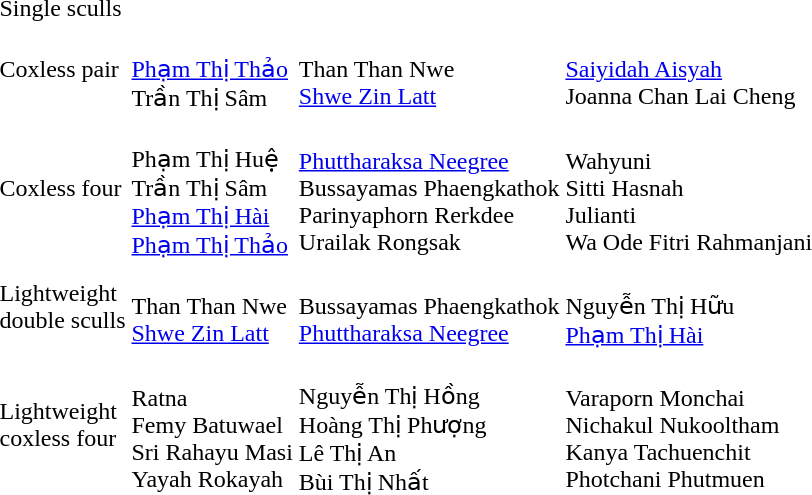<table>
<tr>
<td>Single sculls</td>
<td nowrap></td>
<td></td>
<td></td>
</tr>
<tr>
<td>Coxless pair</td>
<td><br><a href='#'>Phạm Thị Thảo</a><br>Trần Thị Sâm</td>
<td><br>Than Than Nwe<br><a href='#'>Shwe Zin Latt</a></td>
<td><br><a href='#'>Saiyidah Aisyah</a><br>Joanna Chan Lai Cheng</td>
</tr>
<tr>
<td>Coxless four</td>
<td><br>Phạm Thị Huệ<br>Trần Thị Sâm<br><a href='#'>Phạm Thị Hài</a><br><a href='#'>Phạm Thị Thảo</a></td>
<td nowrap><br><a href='#'>Phuttharaksa Neegree</a><br>Bussayamas Phaengkathok<br>Parinyaphorn Rerkdee<br>Urailak Rongsak</td>
<td nowrap><br>Wahyuni<br>Sitti Hasnah<br>Julianti<br>Wa Ode Fitri Rahmanjani</td>
</tr>
<tr>
<td>Lightweight<br> double sculls</td>
<td><br>Than Than Nwe<br><a href='#'>Shwe Zin Latt</a></td>
<td><br>Bussayamas Phaengkathok<br><a href='#'>Phuttharaksa Neegree</a></td>
<td><br>Nguyễn Thị Hữu<br><a href='#'>Phạm Thị Hài</a></td>
</tr>
<tr>
<td>Lightweight<br> coxless four</td>
<td><br>Ratna<br>Femy Batuwael<br>Sri Rahayu Masi<br>Yayah Rokayah</td>
<td><br>Nguyễn Thị Hồng<br>Hoàng Thị Phượng<br>Lê Thị An<br>Bùi Thị Nhất</td>
<td><br>Varaporn Monchai<br>Nichakul Nukooltham<br>Kanya Tachuenchit<br>Photchani Phutmuen</td>
</tr>
</table>
